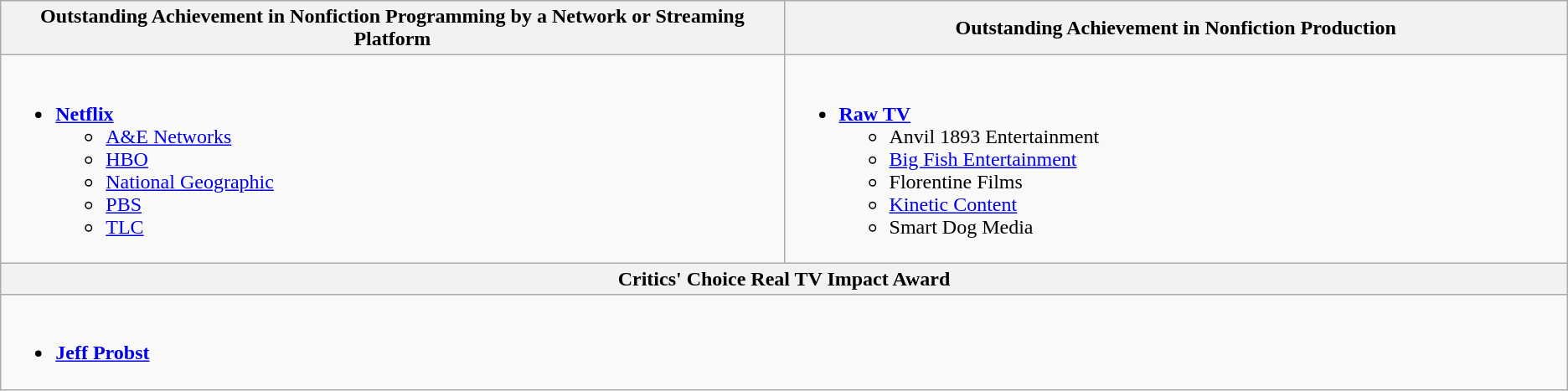<table class=wikitable>
<tr>
<th style="width:50%">Outstanding Achievement in Nonfiction Programming by a Network or Streaming Platform</th>
<th style="width:50%">Outstanding Achievement in Nonfiction Production</th>
</tr>
<tr>
<td valign="top"><br><ul><li><strong><a href='#'>Netflix</a></strong><ul><li><a href='#'>A&E Networks</a></li><li><a href='#'>HBO</a></li><li><a href='#'>National Geographic</a></li><li><a href='#'>PBS</a></li><li><a href='#'>TLC</a></li></ul></li></ul></td>
<td valign="top"><br><ul><li><strong><a href='#'>Raw TV</a></strong><ul><li>Anvil 1893 Entertainment</li><li><a href='#'>Big Fish Entertainment</a></li><li>Florentine Films</li><li><a href='#'>Kinetic Content</a></li><li>Smart Dog Media</li></ul></li></ul></td>
</tr>
<tr>
<th style="width:50%" colspan="2">Critics' Choice Real TV Impact Award</th>
</tr>
<tr>
<td colspan="2" valign="top"><br><ul><li><strong><a href='#'>Jeff Probst</a></strong></li></ul></td>
</tr>
</table>
